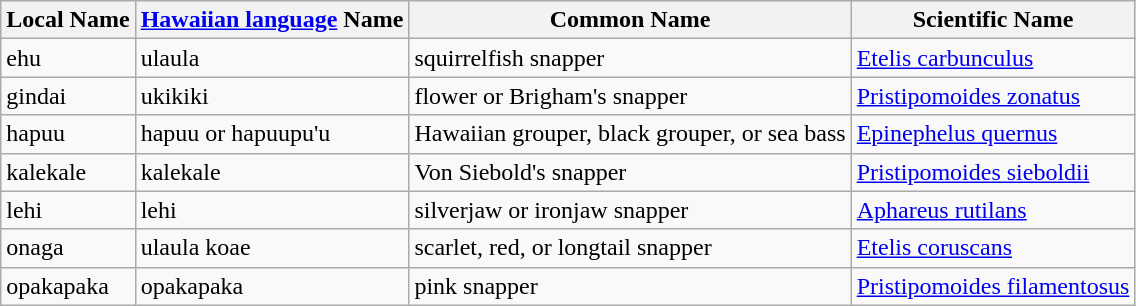<table class="wikitable" border="1">
<tr>
<th>Local Name</th>
<th><a href='#'>Hawaiian language</a> Name</th>
<th>Common Name</th>
<th>Scientific Name</th>
</tr>
<tr>
<td>ehu</td>
<td>ulaula</td>
<td>squirrelfish snapper</td>
<td><a href='#'>Etelis carbunculus</a></td>
</tr>
<tr>
<td>gindai</td>
<td>ukikiki</td>
<td>flower or Brigham's snapper</td>
<td><a href='#'>Pristipomoides zonatus</a></td>
</tr>
<tr>
<td>hapuu</td>
<td>hapuu or hapuupu'u</td>
<td>Hawaiian grouper, black grouper, or sea bass</td>
<td><a href='#'>Epinephelus quernus</a></td>
</tr>
<tr>
<td>kalekale</td>
<td>kalekale</td>
<td>Von Siebold's snapper</td>
<td><a href='#'>Pristipomoides sieboldii</a></td>
</tr>
<tr>
<td>lehi</td>
<td>lehi</td>
<td>silverjaw or ironjaw snapper</td>
<td><a href='#'>Aphareus rutilans</a></td>
</tr>
<tr>
<td>onaga</td>
<td>ulaula koae</td>
<td>scarlet, red, or longtail snapper</td>
<td><a href='#'>Etelis coruscans</a></td>
</tr>
<tr>
<td>opakapaka</td>
<td>opakapaka</td>
<td>pink snapper</td>
<td><a href='#'>Pristipomoides filamentosus</a></td>
</tr>
</table>
